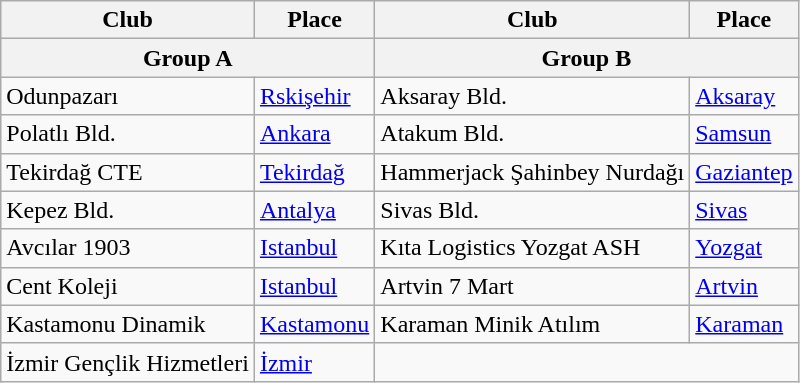<table class=wikitable>
<tr>
<th>Club</th>
<th>Place</th>
<th>Club</th>
<th>Place</th>
</tr>
<tr>
<th colspan=2>Group A</th>
<th colspan=2>Group B</th>
</tr>
<tr>
<td>Odunpazarı</td>
<td><a href='#'>Rskişehir</a></td>
<td>Aksaray Bld.</td>
<td><a href='#'>Aksaray</a></td>
</tr>
<tr>
<td>Polatlı Bld.</td>
<td><a href='#'>Ankara</a></td>
<td>Atakum Bld.</td>
<td><a href='#'>Samsun</a></td>
</tr>
<tr>
<td>Tekirdağ CTE</td>
<td><a href='#'>Tekirdağ</a></td>
<td>Hammerjack Şahinbey Nurdağı</td>
<td><a href='#'>Gaziantep</a></td>
</tr>
<tr>
<td>Kepez Bld.</td>
<td><a href='#'>Antalya</a></td>
<td>Sivas Bld.</td>
<td><a href='#'>Sivas</a></td>
</tr>
<tr>
<td>Avcılar 1903</td>
<td><a href='#'>Istanbul</a></td>
<td>Kıta Logistics Yozgat ASH</td>
<td><a href='#'>Yozgat</a></td>
</tr>
<tr>
<td>Cent Koleji</td>
<td><a href='#'>Istanbul</a></td>
<td>Artvin 7 Mart</td>
<td><a href='#'>Artvin</a></td>
</tr>
<tr>
<td>Kastamonu Dinamik</td>
<td><a href='#'>Kastamonu</a></td>
<td>Karaman Minik Atılım</td>
<td><a href='#'>Karaman</a></td>
</tr>
<tr>
<td>İzmir Gençlik Hizmetleri</td>
<td><a href='#'>İzmir</a></td>
</tr>
</table>
